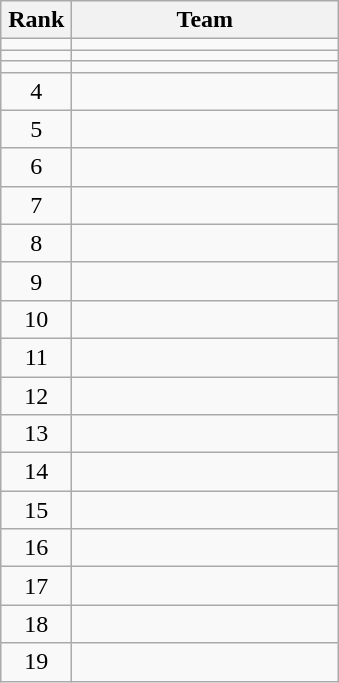<table class="wikitable" style="text-align:center">
<tr>
<th width=40>Rank</th>
<th width=170>Team</th>
</tr>
<tr>
<td></td>
<td style="text-align:left"></td>
</tr>
<tr>
<td></td>
<td style="text-align:left"></td>
</tr>
<tr>
<td></td>
<td style="text-align:left"></td>
</tr>
<tr>
<td>4</td>
<td style="text-align:left"></td>
</tr>
<tr>
<td>5</td>
<td style="text-align:left"></td>
</tr>
<tr>
<td>6</td>
<td style="text-align:left"></td>
</tr>
<tr>
<td>7</td>
<td style="text-align:left"></td>
</tr>
<tr>
<td>8</td>
<td style="text-align:left"></td>
</tr>
<tr>
<td>9</td>
<td style="text-align:left"></td>
</tr>
<tr>
<td>10</td>
<td style="text-align:left"></td>
</tr>
<tr>
<td>11</td>
<td style="text-align:left"></td>
</tr>
<tr>
<td>12</td>
<td style="text-align:left"></td>
</tr>
<tr>
<td>13</td>
<td style="text-align:left"></td>
</tr>
<tr>
<td>14</td>
<td style="text-align:left"></td>
</tr>
<tr>
<td>15</td>
<td style="text-align:left"></td>
</tr>
<tr>
<td>16</td>
<td style="text-align:left"></td>
</tr>
<tr>
<td>17</td>
<td style="text-align:left"></td>
</tr>
<tr>
<td>18</td>
<td style="text-align:left"></td>
</tr>
<tr>
<td>19</td>
<td style="text-align:left"></td>
</tr>
</table>
